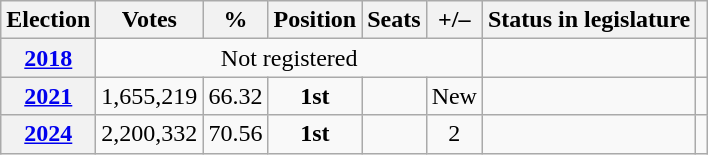<table class="wikitable" style="text-align:center">
<tr>
<th>Election</th>
<th scope="col">Votes</th>
<th scope="col">%</th>
<th>Position</th>
<th scope="col">Seats</th>
<th>+/–</th>
<th>Status in legislature</th>
<th></th>
</tr>
<tr>
<th><a href='#'>2018</a></th>
<td colspan="5">Not registered</td>
<td></td>
<td></td>
</tr>
<tr>
<th><a href='#'>2021</a></th>
<td>1,655,219</td>
<td>66.32</td>
<td> <strong>1st</strong></td>
<td></td>
<td>New</td>
<td></td>
<td></td>
</tr>
<tr>
<th><a href='#'>2024</a></th>
<td>2,200,332</td>
<td>70.56</td>
<td> <strong>1st</strong></td>
<td></td>
<td> 2</td>
<td></td>
<td></td>
</tr>
</table>
